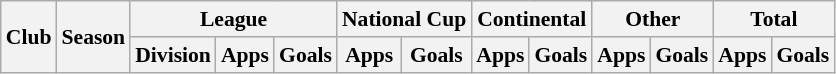<table class="wikitable" style="font-size:90%; text-align:center;">
<tr>
<th rowspan="2">Club</th>
<th rowspan="2">Season</th>
<th colspan="3">League</th>
<th colspan="2">National Cup</th>
<th colspan="2">Continental</th>
<th colspan="2">Other</th>
<th colspan="2">Total</th>
</tr>
<tr>
<th>Division</th>
<th>Apps</th>
<th>Goals</th>
<th>Apps</th>
<th>Goals</th>
<th>Apps</th>
<th>Goals</th>
<th>Apps</th>
<th>Goals</th>
<th>Apps</th>
<th>Goals</th>
</tr>
</table>
